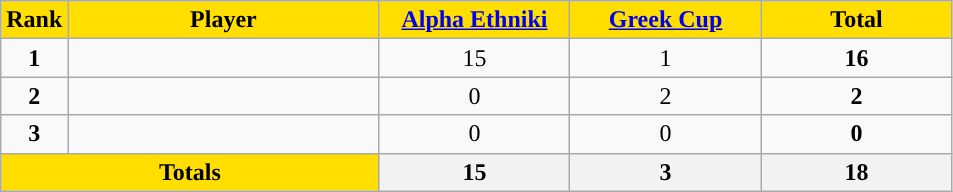<table class="wikitable sortable" style="text-align:center">
<tr>
<th style="background:#FFDE00">Rank</th>
<th width=200 style="background:#FFDE00">Player</th>
<th width=120 style="background:#FFDE00"><a href='#'>Alpha Ethniki</a></th>
<th width=120 style="background:#FFDE00"><a href='#'>Greek Cup</a></th>
<th width=120 style="background:#FFDE00">Total</th>
</tr>
<tr>
<td><strong>1</strong></td>
<td align=left></td>
<td>15</td>
<td>1</td>
<td><strong>16</strong></td>
</tr>
<tr>
<td><strong>2</strong></td>
<td align=left></td>
<td>0</td>
<td>2</td>
<td><strong>2</strong></td>
</tr>
<tr>
<td><strong>3</strong></td>
<td align=left></td>
<td>0</td>
<td>0</td>
<td><strong>0</strong></td>
</tr>
<tr class="sortbottom">
<th colspan=2 style="background:#FFDE00"><strong>Totals</strong></th>
<th><strong>15</strong></th>
<th><strong> 3</strong></th>
<th><strong>18</strong></th>
</tr>
</table>
